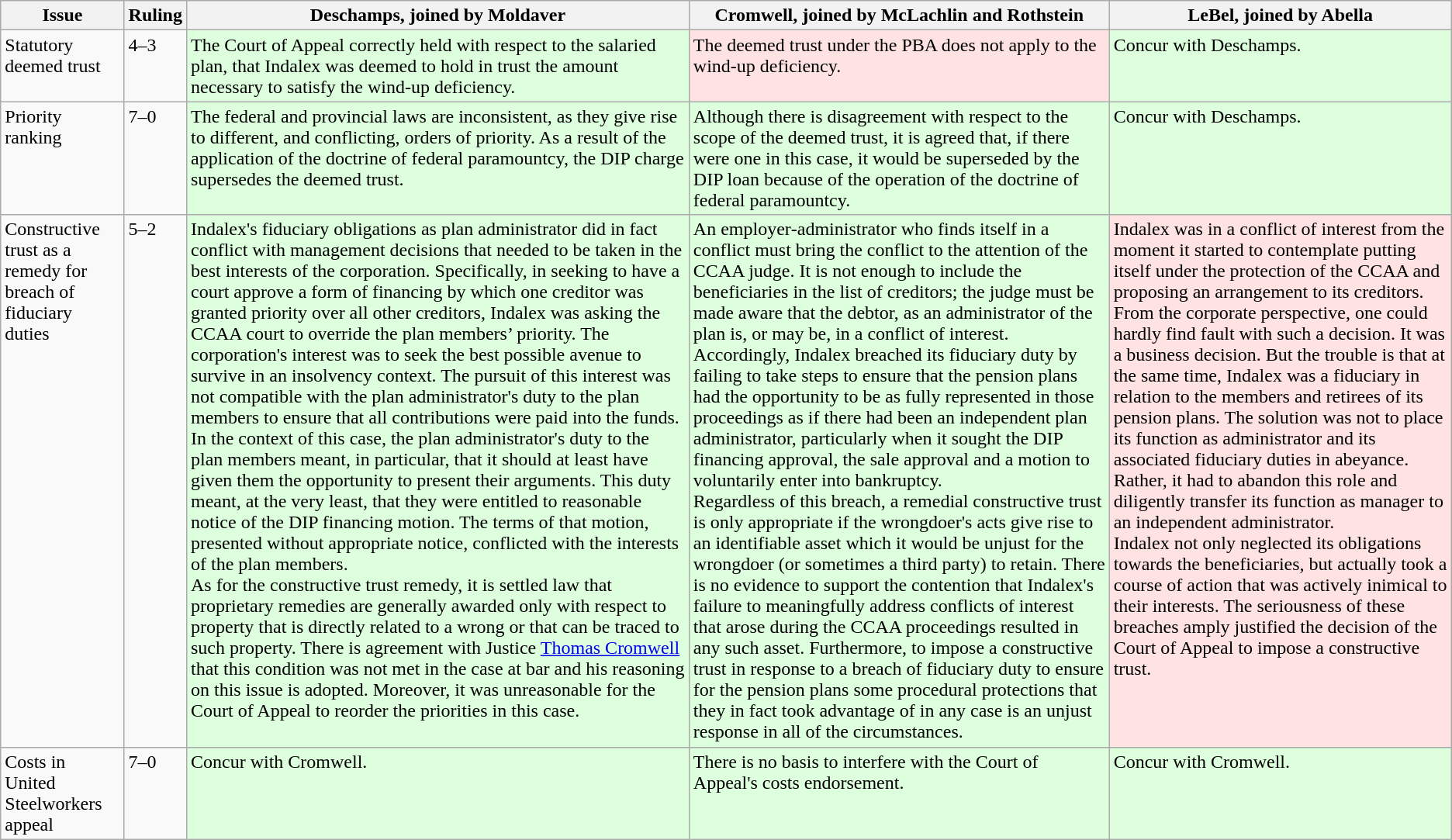<table class="wikitable" border="1">
<tr>
<th>Issue</th>
<th>Ruling</th>
<th>Deschamps, joined by Moldaver</th>
<th>Cromwell, joined by McLachlin and Rothstein</th>
<th>LeBel, joined by Abella</th>
</tr>
<tr valign="top">
<td>Statutory deemed trust</td>
<td>4–3</td>
<td style="background:#DFD;">The Court of Appeal correctly held with respect to the salaried plan, that Indalex was deemed to hold in trust the amount necessary to satisfy the wind‑up deficiency.</td>
<td style="background:#FFE3E3;">The deemed trust under the PBA does not apply to the wind‑up deficiency.</td>
<td style="background:#DFD;">Concur with Deschamps.</td>
</tr>
<tr valign="top">
<td>Priority ranking</td>
<td>7–0</td>
<td style="background:#DFD;">The federal and provincial laws are inconsistent, as they give rise to different, and conflicting, orders of priority.  As a result of the application of the doctrine of federal paramountcy, the DIP charge supersedes the deemed trust.</td>
<td style="background:#DFD;">Although there is disagreement with respect to the scope of the deemed trust, it is agreed that, if there were one in this case, it would be superseded by the DIP loan because of the operation of the doctrine of federal paramountcy.</td>
<td style="background:#DFD;">Concur with Deschamps.</td>
</tr>
<tr valign="top">
<td>Constructive trust as a remedy for breach of fiduciary duties</td>
<td>5–2</td>
<td style="background:#DFD;">Indalex's fiduciary obligations as plan administrator did in fact conflict with management decisions that needed to be taken in the best interests of the corporation.  Specifically, in seeking to have a court approve a form of financing by which one creditor was granted priority over all other creditors, Indalex was asking the CCAA court to override the plan members’ priority.  The corporation's interest was to seek the best possible avenue to survive in an insolvency context. The pursuit of this interest was not compatible with the plan administrator's duty to the plan members to ensure that all contributions were paid into the funds.  In the context of this case, the plan administrator's duty to the plan members meant, in particular, that it should at least have given them the opportunity to present their arguments.  This duty meant, at the very least, that they were entitled to reasonable notice of the DIP financing motion. The terms of that motion, presented without appropriate notice, conflicted with the interests of the plan members.<br>As for the constructive trust remedy, it is settled law that proprietary remedies are generally awarded only with respect to property that is directly related to a wrong or that can be traced to such property.  There is agreement with Justice <a href='#'>Thomas Cromwell</a> that this condition was not met in the case at bar and his reasoning on this issue is adopted. Moreover, it was unreasonable for the Court of Appeal to reorder the priorities in this case.</td>
<td style="background:#DFD;">An employer‑administrator who finds itself in a conflict must bring the conflict to the attention of the CCAA judge. It is not enough to include the beneficiaries in the list of creditors; the judge must be made aware that the debtor, as an administrator of the plan is, or may be, in a conflict of interest.  Accordingly, Indalex breached its fiduciary duty by failing to take steps to ensure that the pension plans had the opportunity to be as fully represented in those proceedings as if there had been an independent plan administrator, particularly when it sought the DIP financing approval, the sale approval and a motion to voluntarily enter into bankruptcy.<br>Regardless of this breach, a remedial constructive trust is only appropriate if the wrongdoer's acts give rise to an identifiable asset which it would be unjust for the wrongdoer (or sometimes a third party) to retain.  There is no evidence to support the contention that Indalex's failure to meaningfully address conflicts of interest that arose during the CCAA proceedings resulted in any such asset.  Furthermore, to impose a constructive trust in response to a breach of fiduciary duty to ensure for the pension plans some procedural protections that they in fact took advantage of in any case is an unjust response in all of the circumstances.</td>
<td style="background:#FFE3E3;">Indalex was in a conflict of interest from the moment it started to contemplate putting itself under the protection of the CCAA and proposing an arrangement to its creditors.  From the corporate perspective, one could hardly find fault with such a decision. It was a business decision. But the trouble is that at the same time, Indalex was a fiduciary in relation to the members and retirees of its pension plans.  The solution was not to place its function as administrator and its associated fiduciary duties in abeyance.  Rather, it had to abandon this role and diligently transfer its function as manager to an independent administrator.<br>Indalex not only neglected its obligations towards the beneficiaries, but actually took a course of action that was actively inimical to their interests.  The seriousness of these breaches amply justified the decision of the Court of Appeal to impose a constructive trust.</td>
</tr>
<tr valign="top">
<td>Costs in United Steelworkers appeal</td>
<td>7–0</td>
<td style="background:#DFD;">Concur with Cromwell.</td>
<td style="background:#DFD;">There is no basis to interfere with the Court of Appeal's costs endorsement.</td>
<td style="background:#DFD;">Concur with Cromwell.</td>
</tr>
</table>
